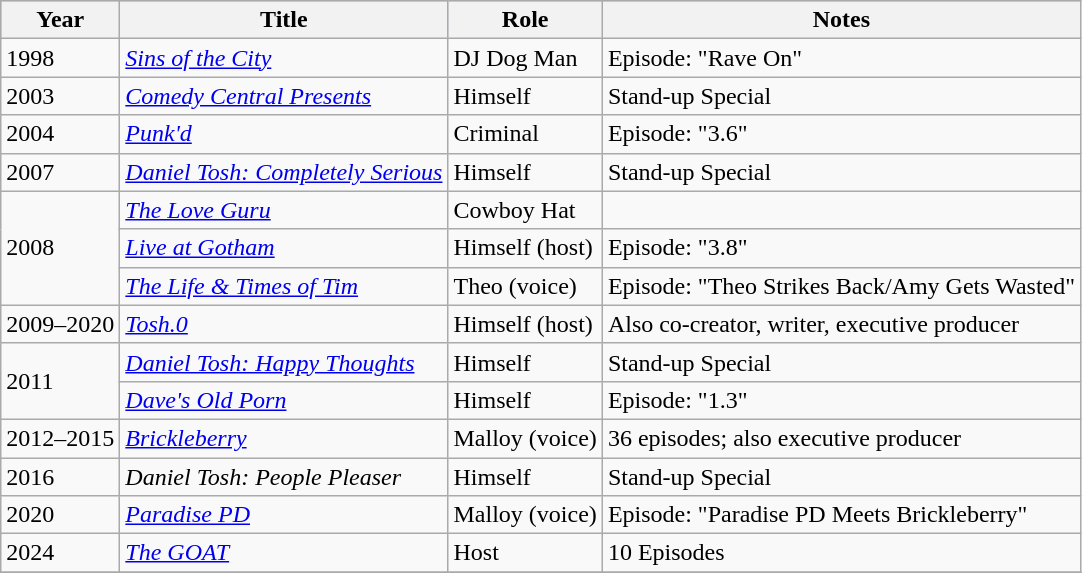<table class="wikitable" style="margin:1em 0;">
<tr style="background:#b0c4de;">
<th>Year</th>
<th>Title</th>
<th>Role</th>
<th>Notes</th>
</tr>
<tr>
<td>1998</td>
<td><em><a href='#'>Sins of the City</a></em></td>
<td>DJ Dog Man</td>
<td>Episode: "Rave On"</td>
</tr>
<tr>
<td>2003</td>
<td><em><a href='#'>Comedy Central Presents</a></em></td>
<td>Himself</td>
<td>Stand-up Special</td>
</tr>
<tr>
<td>2004</td>
<td><em><a href='#'>Punk'd</a></em></td>
<td>Criminal</td>
<td>Episode: "3.6"</td>
</tr>
<tr>
<td>2007</td>
<td><em><a href='#'>Daniel Tosh: Completely Serious</a></em></td>
<td>Himself</td>
<td>Stand-up Special</td>
</tr>
<tr>
<td rowspan="3">2008</td>
<td><em><a href='#'>The Love Guru</a></em></td>
<td>Cowboy Hat</td>
<td></td>
</tr>
<tr>
<td><em><a href='#'>Live at Gotham</a></em></td>
<td>Himself (host)</td>
<td>Episode: "3.8"</td>
</tr>
<tr>
<td><em><a href='#'>The Life & Times of Tim</a></em></td>
<td>Theo (voice)</td>
<td>Episode: "Theo Strikes Back/Amy Gets Wasted"</td>
</tr>
<tr>
<td>2009–2020</td>
<td><em><a href='#'>Tosh.0</a></em></td>
<td>Himself (host)</td>
<td>Also co-creator, writer, executive producer</td>
</tr>
<tr>
<td rowspan="2">2011</td>
<td><em><a href='#'>Daniel Tosh: Happy Thoughts</a></em></td>
<td>Himself</td>
<td>Stand-up Special</td>
</tr>
<tr>
<td><em><a href='#'>Dave's Old Porn</a></em></td>
<td>Himself</td>
<td>Episode: "1.3"</td>
</tr>
<tr>
<td>2012–2015</td>
<td><em><a href='#'>Brickleberry</a></em></td>
<td>Malloy (voice)</td>
<td>36 episodes; also executive producer</td>
</tr>
<tr>
<td>2016</td>
<td><em>Daniel Tosh: People Pleaser</em></td>
<td>Himself</td>
<td>Stand-up Special</td>
</tr>
<tr>
<td>2020</td>
<td><em><a href='#'>Paradise PD</a></em></td>
<td>Malloy (voice)</td>
<td>Episode: "Paradise PD Meets Brickleberry"</td>
</tr>
<tr>
<td>2024</td>
<td><em><a href='#'>The GOAT</a></em></td>
<td>Host</td>
<td>10 Episodes</td>
</tr>
<tr>
</tr>
</table>
